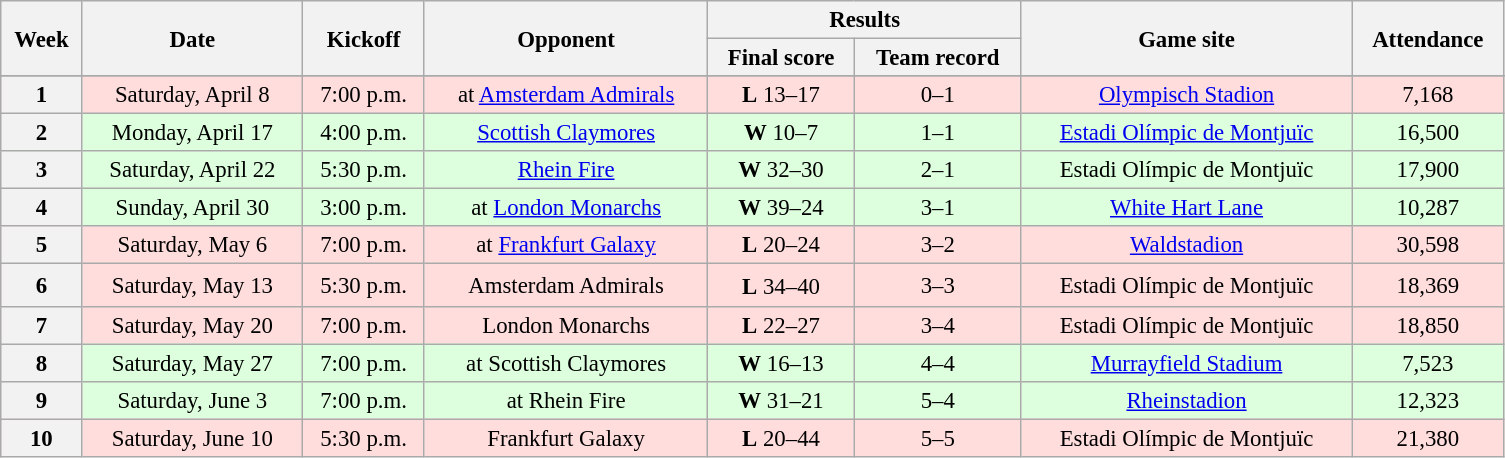<table class="wikitable" style="font-size:95%; text-align:center; width:66em">
<tr>
<th rowspan="2">Week</th>
<th rowspan="2">Date</th>
<th rowspan="2">Kickoff </th>
<th rowspan="2">Opponent</th>
<th colspan="2">Results</th>
<th rowspan="2">Game site</th>
<th rowspan="2">Attendance</th>
</tr>
<tr>
<th>Final score</th>
<th>Team record</th>
</tr>
<tr>
</tr>
<tr bgcolor="#FFDDDD">
<th>1</th>
<td>Saturday, April 8</td>
<td>7:00 p.m.</td>
<td>at <a href='#'>Amsterdam Admirals</a></td>
<td><strong>L</strong> 13–17</td>
<td>0–1</td>
<td><a href='#'>Olympisch Stadion</a></td>
<td>7,168</td>
</tr>
<tr bgcolor="#DDFFDD">
<th>2</th>
<td>Monday, April 17</td>
<td>4:00 p.m.</td>
<td><a href='#'>Scottish Claymores</a></td>
<td><strong>W</strong> 10–7</td>
<td>1–1</td>
<td><a href='#'>Estadi Olímpic de Montjuïc</a></td>
<td>16,500</td>
</tr>
<tr bgcolor="#DDFFDD">
<th>3</th>
<td>Saturday, April 22</td>
<td>5:30 p.m.</td>
<td><a href='#'>Rhein Fire</a></td>
<td><strong>W</strong> 32–30</td>
<td>2–1</td>
<td>Estadi Olímpic de Montjuïc</td>
<td>17,900</td>
</tr>
<tr bgcolor="#DDFFDD">
<th>4</th>
<td>Sunday, April 30</td>
<td>3:00 p.m.</td>
<td>at <a href='#'>London Monarchs</a></td>
<td><strong>W</strong> 39–24</td>
<td>3–1</td>
<td><a href='#'>White Hart Lane</a></td>
<td>10,287</td>
</tr>
<tr bgcolor="#FFDDDD">
<th>5</th>
<td>Saturday, May 6</td>
<td>7:00 p.m.</td>
<td>at <a href='#'>Frankfurt Galaxy</a></td>
<td><strong>L</strong> 20–24</td>
<td>3–2</td>
<td><a href='#'>Waldstadion</a></td>
<td>30,598</td>
</tr>
<tr bgcolor="#FFDDDD">
<th>6</th>
<td>Saturday, May 13</td>
<td>5:30 p.m.</td>
<td>Amsterdam Admirals</td>
<td><strong>L</strong> 34–40 <sup></sup></td>
<td>3–3</td>
<td>Estadi Olímpic de Montjuïc</td>
<td>18,369</td>
</tr>
<tr bgcolor="#FFDDDD">
<th>7</th>
<td>Saturday, May 20</td>
<td>7:00 p.m.</td>
<td>London Monarchs</td>
<td><strong>L</strong> 22–27</td>
<td>3–4</td>
<td>Estadi Olímpic de Montjuïc</td>
<td>18,850</td>
</tr>
<tr bgcolor="#DDFFDD">
<th>8</th>
<td>Saturday, May 27</td>
<td>7:00 p.m.</td>
<td>at Scottish Claymores</td>
<td><strong>W</strong> 16–13</td>
<td>4–4</td>
<td><a href='#'>Murrayfield Stadium</a></td>
<td>7,523</td>
</tr>
<tr bgcolor="#DDFFDD">
<th>9</th>
<td>Saturday, June 3</td>
<td>7:00 p.m.</td>
<td>at Rhein Fire</td>
<td><strong>W</strong> 31–21</td>
<td>5–4</td>
<td><a href='#'>Rheinstadion</a></td>
<td>12,323</td>
</tr>
<tr bgcolor="#FFDDDD">
<th>10</th>
<td>Saturday, June 10</td>
<td>5:30 p.m.</td>
<td>Frankfurt Galaxy</td>
<td><strong>L</strong> 20–44</td>
<td>5–5</td>
<td>Estadi Olímpic de Montjuïc</td>
<td>21,380</td>
</tr>
</table>
